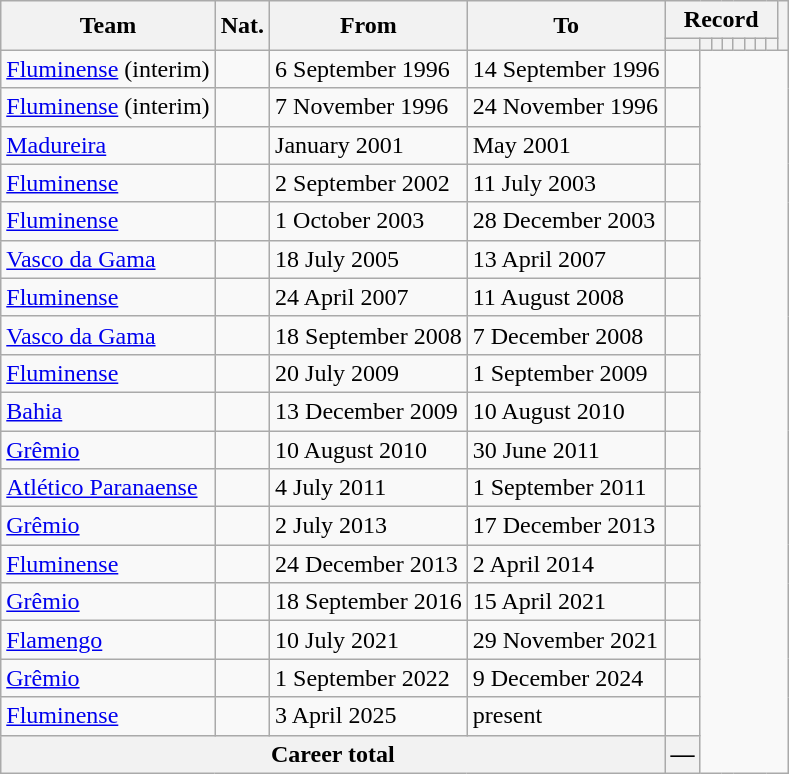<table class="wikitable" style="text-align: center">
<tr>
<th rowspan="2">Team</th>
<th rowspan="2">Nat.</th>
<th rowspan="2">From</th>
<th rowspan="2">To</th>
<th colspan="8">Record</th>
<th rowspan=2></th>
</tr>
<tr>
<th></th>
<th></th>
<th></th>
<th></th>
<th></th>
<th></th>
<th></th>
<th></th>
</tr>
<tr>
<td align="left"><a href='#'>Fluminense</a> (interim)</td>
<td></td>
<td align=left>6 September 1996</td>
<td align=left>14 September 1996<br></td>
<td></td>
</tr>
<tr>
<td align="left"><a href='#'>Fluminense</a> (interim)</td>
<td></td>
<td align=left>7 November 1996</td>
<td align=left>24 November 1996<br></td>
<td></td>
</tr>
<tr>
<td align="left"><a href='#'>Madureira</a></td>
<td></td>
<td align=left>January 2001</td>
<td align=left>May 2001<br></td>
<td></td>
</tr>
<tr>
<td align="left"><a href='#'>Fluminense</a></td>
<td></td>
<td align=left>2 September 2002</td>
<td align=left>11 July 2003<br></td>
<td></td>
</tr>
<tr>
<td align="left"><a href='#'>Fluminense</a></td>
<td></td>
<td align=left>1 October 2003</td>
<td align=left>28 December 2003<br></td>
<td></td>
</tr>
<tr>
<td align="left"><a href='#'>Vasco da Gama</a></td>
<td></td>
<td align=left>18 July 2005</td>
<td align=left>13 April 2007<br></td>
<td></td>
</tr>
<tr>
<td align="left"><a href='#'>Fluminense</a></td>
<td></td>
<td align=left>24 April 2007</td>
<td align=left>11 August 2008<br></td>
<td></td>
</tr>
<tr>
<td align="left"><a href='#'>Vasco da Gama</a></td>
<td></td>
<td align=left>18 September 2008</td>
<td align=left>7 December 2008<br></td>
<td></td>
</tr>
<tr>
<td align="left"><a href='#'>Fluminense</a></td>
<td></td>
<td align=left>20 July 2009</td>
<td align=left>1 September 2009<br></td>
<td></td>
</tr>
<tr>
<td align="left"><a href='#'>Bahia</a></td>
<td></td>
<td align=left>13 December 2009</td>
<td align=left>10 August 2010<br></td>
<td></td>
</tr>
<tr>
<td align="left"><a href='#'>Grêmio</a></td>
<td></td>
<td align=left>10 August 2010</td>
<td align=left>30 June 2011<br></td>
<td></td>
</tr>
<tr>
<td align="left"><a href='#'>Atlético Paranaense</a></td>
<td></td>
<td align=left>4 July 2011</td>
<td align=left>1 September 2011<br></td>
<td></td>
</tr>
<tr>
<td align="left"><a href='#'>Grêmio</a></td>
<td></td>
<td align=left>2 July 2013</td>
<td align=left>17 December 2013<br></td>
<td></td>
</tr>
<tr>
<td align="left"><a href='#'>Fluminense</a></td>
<td></td>
<td align=left>24 December 2013</td>
<td align=left>2 April 2014<br></td>
<td></td>
</tr>
<tr>
<td align="left"><a href='#'>Grêmio</a></td>
<td></td>
<td align=left>18 September 2016</td>
<td align=left>15 April 2021<br></td>
<td></td>
</tr>
<tr>
<td align="left"><a href='#'>Flamengo</a></td>
<td></td>
<td align=left>10 July 2021</td>
<td align=left>29 November 2021<br></td>
<td></td>
</tr>
<tr>
<td align="left"><a href='#'>Grêmio</a></td>
<td></td>
<td align=left>1 September 2022</td>
<td align=left>9 December 2024<br></td>
<td></td>
</tr>
<tr>
<td align="left"><a href='#'>Fluminense</a></td>
<td></td>
<td align=left>3 April 2025</td>
<td align=left>present<br></td>
<td></td>
</tr>
<tr>
<th colspan=4><strong>Career total</strong><br></th>
<th>—</th>
</tr>
</table>
